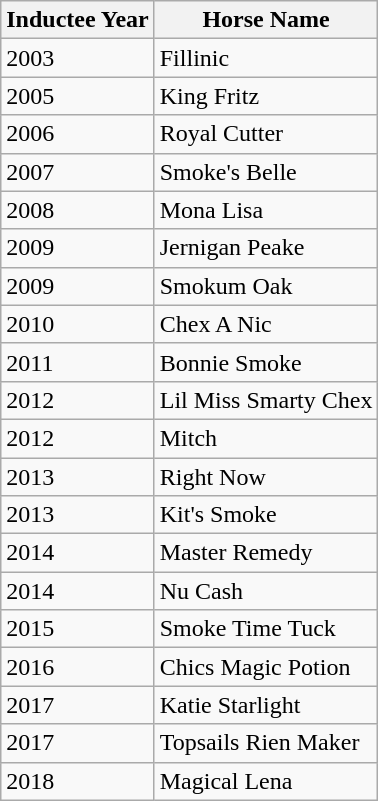<table class="wikitable">
<tr>
<th>Inductee Year</th>
<th>Horse Name</th>
</tr>
<tr>
<td>2003</td>
<td>Fillinic</td>
</tr>
<tr>
<td>2005</td>
<td>King Fritz</td>
</tr>
<tr>
<td>2006</td>
<td>Royal Cutter</td>
</tr>
<tr>
<td>2007</td>
<td>Smoke's Belle</td>
</tr>
<tr>
<td>2008</td>
<td>Mona Lisa</td>
</tr>
<tr>
<td>2009</td>
<td>Jernigan Peake</td>
</tr>
<tr>
<td>2009</td>
<td>Smokum Oak</td>
</tr>
<tr>
<td>2010</td>
<td>Chex A Nic</td>
</tr>
<tr>
<td>2011</td>
<td>Bonnie Smoke</td>
</tr>
<tr>
<td>2012</td>
<td>Lil Miss Smarty Chex</td>
</tr>
<tr>
<td>2012</td>
<td>Mitch</td>
</tr>
<tr>
<td>2013</td>
<td>Right Now</td>
</tr>
<tr>
<td>2013</td>
<td>Kit's Smoke</td>
</tr>
<tr>
<td>2014</td>
<td>Master Remedy</td>
</tr>
<tr>
<td>2014</td>
<td>Nu Cash</td>
</tr>
<tr>
<td>2015</td>
<td>Smoke Time Tuck</td>
</tr>
<tr>
<td>2016</td>
<td>Chics Magic Potion</td>
</tr>
<tr>
<td>2017</td>
<td>Katie Starlight</td>
</tr>
<tr>
<td>2017</td>
<td>Topsails Rien Maker</td>
</tr>
<tr>
<td>2018</td>
<td>Magical Lena</td>
</tr>
</table>
